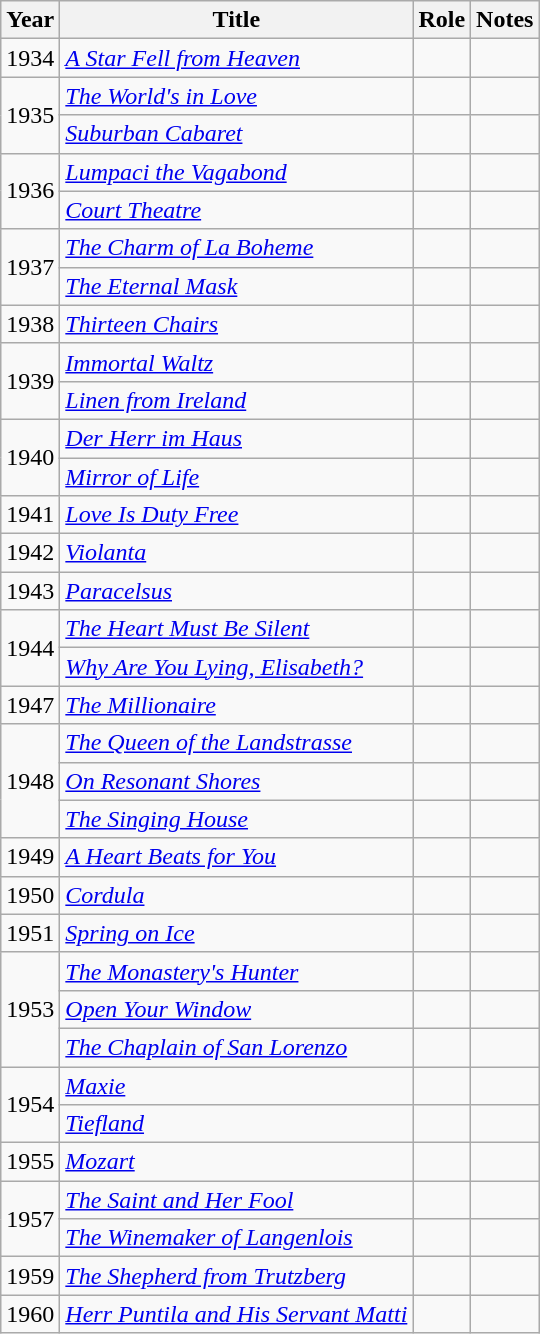<table class="wikitable sortable">
<tr>
<th>Year</th>
<th>Title</th>
<th>Role</th>
<th class="unsortable">Notes</th>
</tr>
<tr>
<td>1934</td>
<td><em><a href='#'>A Star Fell from Heaven</a></em></td>
<td></td>
<td></td>
</tr>
<tr>
<td rowspan=2>1935</td>
<td><em><a href='#'>The World's in Love</a></em></td>
<td></td>
<td></td>
</tr>
<tr>
<td><em><a href='#'>Suburban Cabaret</a></em></td>
<td></td>
<td></td>
</tr>
<tr>
<td rowspan=2>1936</td>
<td><em><a href='#'>Lumpaci the Vagabond</a></em></td>
<td></td>
<td></td>
</tr>
<tr>
<td><em><a href='#'>Court Theatre</a></em></td>
<td></td>
<td></td>
</tr>
<tr>
<td rowspan=2>1937</td>
<td><em><a href='#'>The Charm of La Boheme</a></em></td>
<td></td>
<td></td>
</tr>
<tr>
<td><em><a href='#'>The Eternal Mask</a></em></td>
<td></td>
<td></td>
</tr>
<tr>
<td>1938</td>
<td><em><a href='#'>Thirteen Chairs</a></em></td>
<td></td>
<td></td>
</tr>
<tr>
<td rowspan=2>1939</td>
<td><em><a href='#'>Immortal Waltz</a></em></td>
<td></td>
<td></td>
</tr>
<tr>
<td><em><a href='#'>Linen from Ireland</a></em></td>
<td></td>
<td></td>
</tr>
<tr>
<td rowspan=2>1940</td>
<td><em><a href='#'>Der Herr im Haus</a></em></td>
<td></td>
<td></td>
</tr>
<tr>
<td><em><a href='#'>Mirror of Life</a></em></td>
<td></td>
<td></td>
</tr>
<tr>
<td>1941</td>
<td><em><a href='#'>Love Is Duty Free</a></em></td>
<td></td>
<td></td>
</tr>
<tr>
<td>1942</td>
<td><em><a href='#'>Violanta</a></em></td>
<td></td>
<td></td>
</tr>
<tr>
<td>1943</td>
<td><em><a href='#'>Paracelsus</a></em></td>
<td></td>
<td></td>
</tr>
<tr>
<td rowspan=2>1944</td>
<td><em><a href='#'>The Heart Must Be Silent</a></em></td>
<td></td>
<td></td>
</tr>
<tr>
<td><em><a href='#'>Why Are You Lying, Elisabeth?</a></em></td>
<td></td>
<td></td>
</tr>
<tr>
<td>1947</td>
<td><em><a href='#'>The Millionaire</a></em></td>
<td></td>
<td></td>
</tr>
<tr>
<td rowspan=3>1948</td>
<td><em><a href='#'>The Queen of the Landstrasse</a></em></td>
<td></td>
<td></td>
</tr>
<tr>
<td><em><a href='#'>On Resonant Shores</a></em></td>
<td></td>
<td></td>
</tr>
<tr>
<td><em><a href='#'>The Singing House</a></em></td>
<td></td>
<td></td>
</tr>
<tr>
<td>1949</td>
<td><em><a href='#'>A Heart Beats for You</a></em></td>
<td></td>
<td></td>
</tr>
<tr>
<td>1950</td>
<td><em><a href='#'>Cordula</a></em></td>
<td></td>
<td></td>
</tr>
<tr>
<td>1951</td>
<td><em><a href='#'>Spring on Ice</a></em></td>
<td></td>
<td></td>
</tr>
<tr>
<td rowspan=3>1953</td>
<td><em><a href='#'>The Monastery's Hunter</a></em></td>
<td></td>
<td></td>
</tr>
<tr>
<td><em><a href='#'>Open Your Window</a></em></td>
<td></td>
<td></td>
</tr>
<tr>
<td><em><a href='#'>The Chaplain of San Lorenzo</a></em></td>
<td></td>
<td></td>
</tr>
<tr>
<td rowspan=2>1954</td>
<td><em><a href='#'>Maxie</a></em></td>
<td></td>
<td></td>
</tr>
<tr>
<td><em><a href='#'>Tiefland</a></em></td>
<td></td>
<td></td>
</tr>
<tr>
<td>1955</td>
<td><em><a href='#'>Mozart</a></em></td>
<td></td>
<td></td>
</tr>
<tr>
<td rowspan=2>1957</td>
<td><em><a href='#'>The Saint and Her Fool</a></em></td>
<td></td>
<td></td>
</tr>
<tr>
<td><em><a href='#'>The Winemaker of Langenlois</a></em></td>
<td></td>
<td></td>
</tr>
<tr>
<td>1959</td>
<td><em><a href='#'>The Shepherd from Trutzberg</a></em></td>
<td></td>
<td></td>
</tr>
<tr>
<td>1960</td>
<td><em><a href='#'>Herr Puntila and His Servant Matti</a></em></td>
<td></td>
<td></td>
</tr>
</table>
